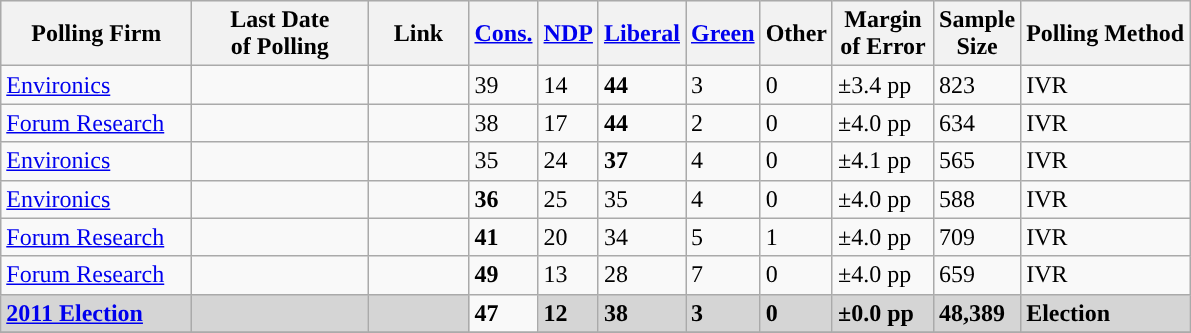<table class="wikitable sortable">
<tr style="background:#e9e9e9;">
<th style="width:120px">Polling Firm</th>
<th style="width:110px">Last Date<br>of Polling</th>
<th style="width:60px" class="unsortable">Link</th>
<th style="background-color:"><strong><a href='#'>Cons.</a></strong></th>
<th style="background-color:"><strong><a href='#'>NDP</a></strong></th>
<th style="background-color:"><strong><a href='#'>Liberal</a></strong></th>
<th style="background-color:"><strong><a href='#'>Green</a></strong></th>
<th style="background-color:"><strong>Other</strong></th>
<th style="width:60px;" class=unsortable>Margin<br>of Error</th>
<th style="width:50px;" class=unsortable>Sample<br>Size</th>
<th class=unsortable>Polling Method</th>
</tr>
<tr>
<td><a href='#'>Environics</a></td>
<td></td>
<td></td>
<td>39</td>
<td>14</td>
<td><strong>44</strong></td>
<td>3</td>
<td>0</td>
<td>±3.4 pp</td>
<td>823</td>
<td>IVR</td>
</tr>
<tr>
<td><a href='#'>Forum Research</a></td>
<td></td>
<td></td>
<td>38</td>
<td>17</td>
<td><strong>44</strong></td>
<td>2</td>
<td>0</td>
<td>±4.0 pp</td>
<td>634</td>
<td>IVR</td>
</tr>
<tr>
<td><a href='#'>Environics</a></td>
<td></td>
<td></td>
<td>35</td>
<td>24</td>
<td><strong>37</strong></td>
<td>4</td>
<td>0</td>
<td>±4.1 pp</td>
<td>565</td>
<td>IVR</td>
</tr>
<tr>
<td><a href='#'>Environics</a></td>
<td></td>
<td></td>
<td><strong>36</strong></td>
<td>25</td>
<td>35</td>
<td>4</td>
<td>0</td>
<td>±4.0 pp</td>
<td>588</td>
<td>IVR</td>
</tr>
<tr>
<td><a href='#'>Forum Research</a></td>
<td></td>
<td></td>
<td><strong>41</strong></td>
<td>20</td>
<td>34</td>
<td>5</td>
<td>1</td>
<td>±4.0 pp</td>
<td>709</td>
<td>IVR</td>
</tr>
<tr>
<td><a href='#'>Forum Research</a></td>
<td></td>
<td></td>
<td><strong>49</strong></td>
<td>13</td>
<td>28</td>
<td>7</td>
<td>0</td>
<td>±4.0 pp</td>
<td>659</td>
<td>IVR</td>
</tr>
<tr>
<td style="background:#D5D5D5"><strong><a href='#'>2011 Election</a></strong></td>
<td style="background:#D5D5D5"><strong></strong></td>
<td style="background:#D5D5D5"></td>
<td><strong>47</strong></td>
<td style="background:#D5D5D5"><strong>12</strong></td>
<td style="background:#D5D5D5"><strong>38</strong></td>
<td style="background:#D5D5D5"><strong>3</strong></td>
<td style="background:#D5D5D5"><strong>0</strong></td>
<td style="background:#D5D5D5"><strong>±0.0 pp</strong></td>
<td style="background:#D5D5D5"><strong>48,389</strong></td>
<td style="background:#D5D5D5"><strong>Election</strong></td>
</tr>
<tr>
</tr>
<tr>
</tr>
</table>
